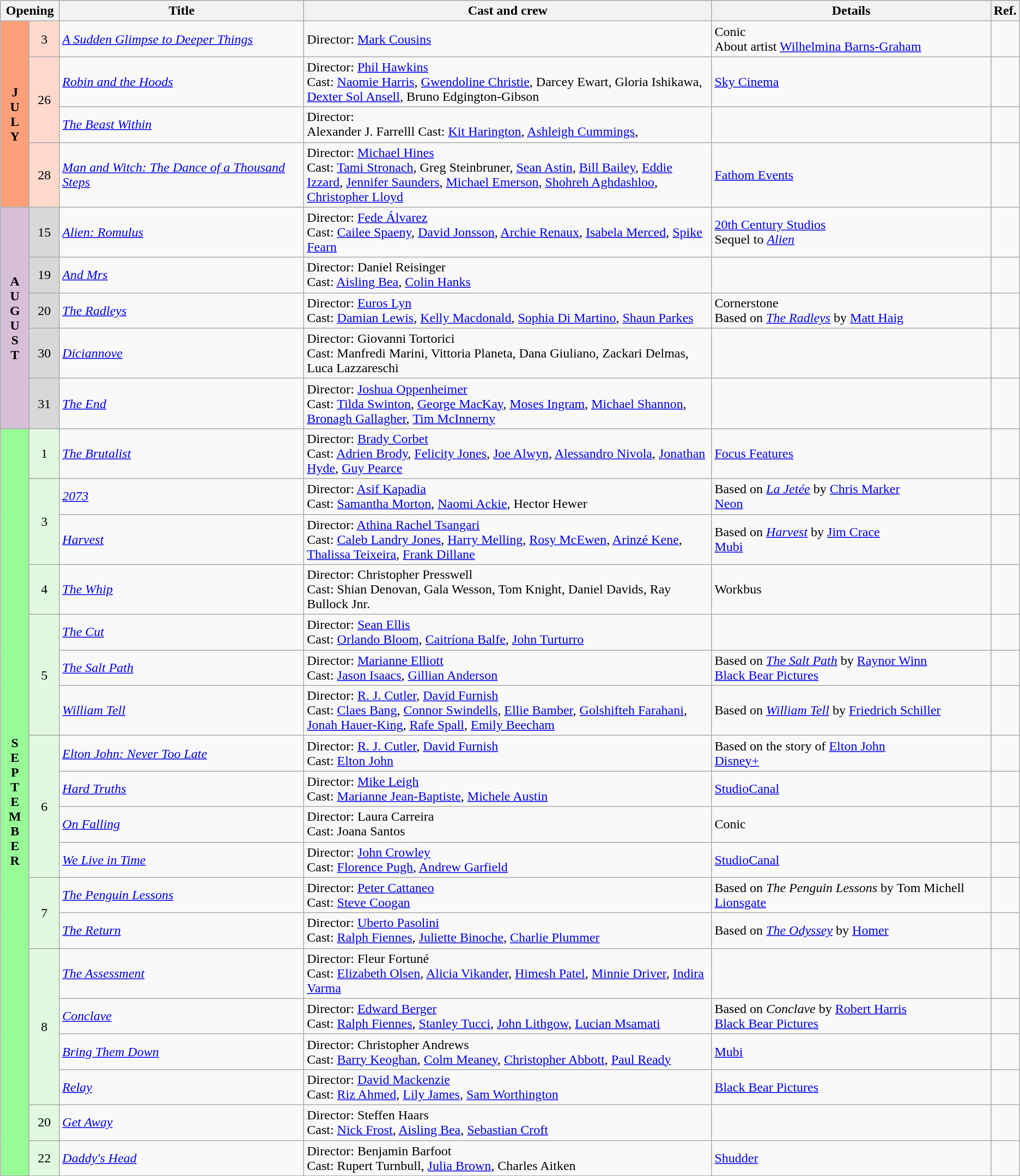<table class="wikitable">
<tr style="background:#b0e0e6; text-align:center;">
<th colspan="2">Opening</th>
<th style="width:24%;">Title</th>
<th style="width:40%;">Cast and crew</th>
<th>Details</th>
<th style="width:2%;">Ref.</th>
</tr>
<tr>
<th rowspan="4" style="text-align:center; background:#ffa07a; textcolor:#000;">J<br>U<br>L<br>Y</th>
<td rowspan="1" style="text-align:center; background:#ffdacc;">3</td>
<td><em><a href='#'>A Sudden Glimpse to Deeper Things</a></em></td>
<td>Director: <a href='#'>Mark Cousins</a></td>
<td>Conic <br> About artist <a href='#'>Wilhelmina Barns-Graham</a></td>
<td></td>
</tr>
<tr>
<td rowspan="2" style="text-align:center; background:#ffdacc;">26</td>
<td><em><a href='#'>Robin and the Hoods</a></em></td>
<td>Director: <a href='#'>Phil Hawkins</a> <br> Cast: <a href='#'>Naomie Harris</a>, <a href='#'>Gwendoline Christie</a>, Darcey Ewart, Gloria Ishikawa, <a href='#'>Dexter Sol Ansell</a>, Bruno Edgington-Gibson</td>
<td><a href='#'>Sky Cinema</a></td>
<td style="text-align:center"></td>
</tr>
<tr>
<td><em><a href='#'>The Beast Within</a></em></td>
<td>Director:<br>Alexander J. Farrelll
Cast: <a href='#'>Kit Harington</a>, <a href='#'>Ashleigh Cummings</a>,</td>
<td></td>
<td></td>
</tr>
<tr>
<td rowspan="1" style="text-align:center; background:#ffdacc;">28</td>
<td><em><a href='#'>Man and Witch: The Dance of a Thousand Steps</a></em></td>
<td>Director: <a href='#'>Michael Hines</a> <br> Cast: <a href='#'>Tami Stronach</a>, Greg Steinbruner, <a href='#'>Sean Astin</a>, <a href='#'>Bill Bailey</a>, <a href='#'>Eddie Izzard</a>, <a href='#'>Jennifer Saunders</a>, <a href='#'>Michael Emerson</a>, <a href='#'>Shohreh Aghdashloo</a>, <a href='#'>Christopher Lloyd</a></td>
<td><a href='#'>Fathom Events</a></td>
<td style="text-align:center"></td>
</tr>
<tr>
<th rowspan="5" style="text-align:center; background:thistle; textcolor:#000;">A<br>U<br>G<br>U<br>S<br>T</th>
<td rowspan="1" style="text-align:center; background:#d8d8d8;">15</td>
<td><em><a href='#'>Alien: Romulus</a></em></td>
<td>Director: <a href='#'>Fede Álvarez</a> <br> Cast: <a href='#'>Cailee Spaeny</a>, <a href='#'>David Jonsson</a>, <a href='#'>Archie Renaux</a>, <a href='#'>Isabela Merced</a>, <a href='#'>Spike Fearn</a></td>
<td><a href='#'>20th Century Studios</a> <br> Sequel to <em><a href='#'>Alien</a></em></td>
<td style="text-align:center"></td>
</tr>
<tr>
<td rowspan="1" style="text-align:center; background:#d8d8d8;">19</td>
<td><em><a href='#'>And Mrs</a></em></td>
<td>Director: Daniel Reisinger <br> Cast: <a href='#'>Aisling Bea</a>, <a href='#'>Colin Hanks</a></td>
<td></td>
<td style="text-align:center"></td>
</tr>
<tr>
<td rowspan="1" style="text-align:center; background:#d8d8d8;">20</td>
<td><em><a href='#'>The Radleys</a></em></td>
<td>Director: <a href='#'>Euros Lyn</a> <br> Cast: <a href='#'>Damian Lewis</a>, <a href='#'>Kelly Macdonald</a>, <a href='#'>Sophia Di Martino</a>, <a href='#'>Shaun Parkes</a></td>
<td>Cornerstone <br> Based on <em><a href='#'>The Radleys</a></em> by <a href='#'>Matt Haig</a></td>
<td style="text-align:center"></td>
</tr>
<tr>
<td rowspan="1" style="text-align:center; background:#d8d8d8;">30</td>
<td><em><a href='#'>Diciannove</a></em></td>
<td>Director: Giovanni Tortorici <br> Cast: Manfredi Marini, Vittoria Planeta, Dana Giuliano, Zackari Delmas, Luca Lazzareschi</td>
<td></td>
<td style="text-align:center"></td>
</tr>
<tr>
<td rowspan="1" style="text-align:center; background:#d8d8d8;">31</td>
<td><em><a href='#'>The End</a></em></td>
<td>Director: <a href='#'>Joshua Oppenheimer</a> <br> Cast: <a href='#'>Tilda Swinton</a>, <a href='#'>George MacKay</a>, <a href='#'>Moses Ingram</a>, <a href='#'>Michael Shannon</a>, <a href='#'>Bronagh Gallagher</a>, <a href='#'>Tim McInnerny</a></td>
<td></td>
<td style="text-align:center"></td>
</tr>
<tr>
<th rowspan="19" style="text-align:center; background:#98fb98; textcolor:#000;">S<br>E<br>P<br>T<br>E<br>M<br>B<br>E<br>R</th>
<td rowspan="1" style="text-align:center; background:#e0f9e0;">1</td>
<td><em><a href='#'>The Brutalist</a></em></td>
<td>Director: <a href='#'>Brady Corbet</a> <br> Cast: <a href='#'>Adrien Brody</a>, <a href='#'>Felicity Jones</a>, <a href='#'>Joe Alwyn</a>, <a href='#'>Alessandro Nivola</a>, <a href='#'>Jonathan Hyde</a>, <a href='#'>Guy Pearce</a></td>
<td><a href='#'>Focus Features</a></td>
<td style="text-align:center"></td>
</tr>
<tr>
<td rowspan="2" style="text-align:center; background:#e0f9e0;">3</td>
<td><em><a href='#'>2073</a></em></td>
<td>Director: <a href='#'>Asif Kapadia</a> <br> Cast: <a href='#'>Samantha Morton</a>, <a href='#'>Naomi Ackie</a>, Hector Hewer</td>
<td>Based on <em><a href='#'>La Jetée</a></em> by <a href='#'>Chris Marker</a> <br> <a href='#'>Neon</a></td>
<td style="text-align:center"></td>
</tr>
<tr>
<td><em><a href='#'>Harvest</a></em></td>
<td>Director: <a href='#'>Athina Rachel Tsangari</a> <br> Cast: <a href='#'>Caleb Landry Jones</a>, <a href='#'>Harry Melling</a>, <a href='#'>Rosy McEwen</a>, <a href='#'>Arinzé Kene</a>, <a href='#'>Thalissa Teixeira</a>, <a href='#'>Frank Dillane</a></td>
<td>Based on <em><a href='#'>Harvest</a></em> by <a href='#'>Jim Crace</a> <br> <a href='#'>Mubi</a></td>
<td style="text-align:center"></td>
</tr>
<tr>
<td rowspan="1" style="text-align:center; background:#e0f9e0;">4</td>
<td><em><a href='#'>The Whip</a></em></td>
<td>Director: Christopher Presswell <br> Cast: Shian Denovan, Gala Wesson, Tom Knight, Daniel Davids, Ray Bullock Jnr.</td>
<td>Workbus</td>
<td></td>
</tr>
<tr>
<td rowspan="3" style="text-align:center; background:#e0f9e0;">5</td>
<td><em><a href='#'>The Cut</a></em></td>
<td>Director: <a href='#'>Sean Ellis</a> <br> Cast: <a href='#'>Orlando Bloom</a>, <a href='#'>Caitríona Balfe</a>, <a href='#'>John Turturro</a></td>
<td></td>
<td style="text-align:center"></td>
</tr>
<tr>
<td><em><a href='#'>The Salt Path</a></em></td>
<td>Director: <a href='#'>Marianne Elliott</a> <br> Cast: <a href='#'>Jason Isaacs</a>, <a href='#'>Gillian Anderson</a></td>
<td>Based on <em><a href='#'>The Salt Path</a></em> by <a href='#'>Raynor Winn</a> <br> <a href='#'>Black Bear Pictures</a></td>
<td style="text-align:center"></td>
</tr>
<tr>
<td><em><a href='#'>William Tell</a></em></td>
<td>Director: <a href='#'>R. J. Cutler</a>, <a href='#'>David Furnish</a> <br> Cast: <a href='#'>Claes Bang</a>, <a href='#'>Connor Swindells</a>, <a href='#'>Ellie Bamber</a>, <a href='#'>Golshifteh Farahani</a>, <a href='#'>Jonah Hauer-King</a>, <a href='#'>Rafe Spall</a>, <a href='#'>Emily Beecham</a></td>
<td>Based on <em><a href='#'>William Tell</a></em> by <a href='#'>Friedrich Schiller</a></td>
<td style="text-align:center"></td>
</tr>
<tr>
<td rowspan="4" style="text-align:center; background:#e0f9e0;">6</td>
<td><em><a href='#'>Elton John: Never Too Late</a></em></td>
<td>Director: <a href='#'>R. J. Cutler</a>, <a href='#'>David Furnish</a> <br> Cast: <a href='#'>Elton John</a></td>
<td>Based on the story of <a href='#'>Elton John</a> <br> <a href='#'>Disney+</a></td>
<td></td>
</tr>
<tr>
<td><em><a href='#'>Hard Truths</a></em></td>
<td>Director: <a href='#'>Mike Leigh</a> <br> Cast: <a href='#'>Marianne Jean-Baptiste</a>, <a href='#'>Michele Austin</a></td>
<td><a href='#'>StudioCanal</a></td>
<td style="text-align:center"></td>
</tr>
<tr>
<td><em><a href='#'>On Falling</a></em></td>
<td>Director: Laura Carreira <br> Cast: Joana Santos</td>
<td>Conic</td>
<td></td>
</tr>
<tr>
<td><em><a href='#'>We Live in Time</a></em></td>
<td>Director: <a href='#'>John Crowley</a> <br> Cast: <a href='#'>Florence Pugh</a>, <a href='#'>Andrew Garfield</a></td>
<td><a href='#'>StudioCanal</a></td>
<td style="text-align:center"></td>
</tr>
<tr>
<td rowspan="2" style="text-align:center; background:#e0f9e0;">7</td>
<td><em><a href='#'>The Penguin Lessons</a></em></td>
<td>Director: <a href='#'>Peter Cattaneo</a> <br> Cast: <a href='#'>Steve Coogan</a></td>
<td>Based on <em>The Penguin Lessons</em> by Tom Michell <br> <a href='#'>Lionsgate</a></td>
<td style="text-align:center"></td>
</tr>
<tr>
<td><em><a href='#'>The Return</a></em></td>
<td>Director: <a href='#'>Uberto Pasolini</a> <br> Cast: <a href='#'>Ralph Fiennes</a>, <a href='#'>Juliette Binoche</a>, <a href='#'>Charlie Plummer</a></td>
<td>Based on <em><a href='#'>The Odyssey</a></em> by <a href='#'>Homer</a></td>
<td style="text-align:center"></td>
</tr>
<tr>
<td rowspan="4" style="text-align:center; background:#e0f9e0;">8</td>
<td><em><a href='#'>The Assessment</a></em></td>
<td>Director: Fleur Fortuné <br> Cast: <a href='#'>Elizabeth Olsen</a>, <a href='#'>Alicia Vikander</a>, <a href='#'>Himesh Patel</a>, <a href='#'>Minnie Driver</a>, <a href='#'>Indira Varma</a></td>
<td></td>
<td style="text-align:center"></td>
</tr>
<tr>
<td><em><a href='#'>Conclave</a></em></td>
<td>Director: <a href='#'>Edward Berger</a> <br> Cast: <a href='#'>Ralph Fiennes</a>, <a href='#'>Stanley Tucci</a>, <a href='#'>John Lithgow</a>, <a href='#'>Lucian Msamati</a></td>
<td>Based on <em>Conclave</em> by <a href='#'>Robert Harris</a> <br> <a href='#'>Black Bear Pictures</a></td>
<td style="text-align:center"></td>
</tr>
<tr>
<td><em><a href='#'>Bring Them Down</a></em></td>
<td>Director: Christopher Andrews <br> Cast: <a href='#'>Barry Keoghan</a>, <a href='#'>Colm Meaney</a>, <a href='#'>Christopher Abbott</a>, <a href='#'>Paul Ready</a></td>
<td><a href='#'>Mubi</a></td>
<td style="text-align:center"></td>
</tr>
<tr>
<td><em><a href='#'>Relay</a></em></td>
<td>Director: <a href='#'>David Mackenzie</a> <br> Cast: <a href='#'>Riz Ahmed</a>, <a href='#'>Lily James</a>, <a href='#'>Sam Worthington</a></td>
<td><a href='#'>Black Bear Pictures</a></td>
<td style="text-align:center"></td>
</tr>
<tr>
<td rowspan="1" style="text-align:center; background:#e0f9e0;">20</td>
<td><em><a href='#'>Get Away</a></em></td>
<td>Director: Steffen Haars <br> Cast: <a href='#'>Nick Frost</a>, <a href='#'>Aisling Bea</a>, <a href='#'>Sebastian Croft</a></td>
<td></td>
<td style="text-align:center"></td>
</tr>
<tr>
<td rowspan="1" style="text-align:center; background:#e0f9e0;">22</td>
<td><em><a href='#'>Daddy's Head</a></em></td>
<td>Director: Benjamin Barfoot <br> Cast: Rupert Turnbull, <a href='#'>Julia Brown</a>, Charles Aitken</td>
<td><a href='#'>Shudder</a></td>
<td style="text-align:center"></td>
</tr>
<tr>
</tr>
</table>
